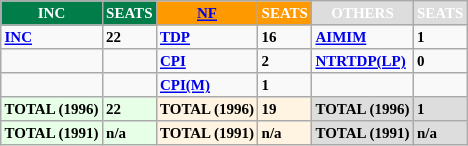<table class="wikitable" style="font-weight: bold; font-size: x-small; font-family: verdana">
<tr>
<th style="background-color:#007D48; color:white">INC</th>
<th style="background-color:#007D48; color:white">SEATS</th>
<th style="background-color:#FF9900; color:white"><a href='#'>NF</a></th>
<th style="background-color:#FF9900; color:white">SEATS</th>
<th style="background-color:#DDDDDD; color:white">OTHERS</th>
<th style="background-color:#DDDDDD; color:white">SEATS</th>
</tr>
<tr --->
<td><a href='#'>INC</a></td>
<td>22</td>
<td><a href='#'>TDP</a></td>
<td>16</td>
<td><a href='#'>AIMIM</a></td>
<td>1</td>
</tr>
<tr --->
<td></td>
<td></td>
<td><a href='#'>CPI</a></td>
<td>2</td>
<td><a href='#'>NTRTDP(LP)</a></td>
<td>0</td>
</tr>
<tr --->
<td></td>
<td></td>
<td><a href='#'>CPI(M)</a></td>
<td>1</td>
<td></td>
<td></td>
</tr>
<tr --->
<td bgcolor=#E6FFE6>TOTAL (1996)</td>
<td bgcolor=#E6FFE6>22</td>
<td bgcolor=#FFF3E1>TOTAL (1996)</td>
<td bgcolor=#FFF3E1>19</td>
<td bgcolor=#DDDDDD>TOTAL (1996)</td>
<td bgcolor=#DDDDDD>1</td>
</tr>
<tr --->
<td bgcolor=#E6FFE6>TOTAL (1991)</td>
<td bgcolor=#E6FFE6>n/a</td>
<td bgcolor=#FFF3E1>TOTAL (1991)</td>
<td bgcolor=#FFF3E1>n/a</td>
<td bgcolor=#DDDDDD>TOTAL (1991)</td>
<td bgcolor=#DDDDDD>n/a</td>
</tr>
</table>
